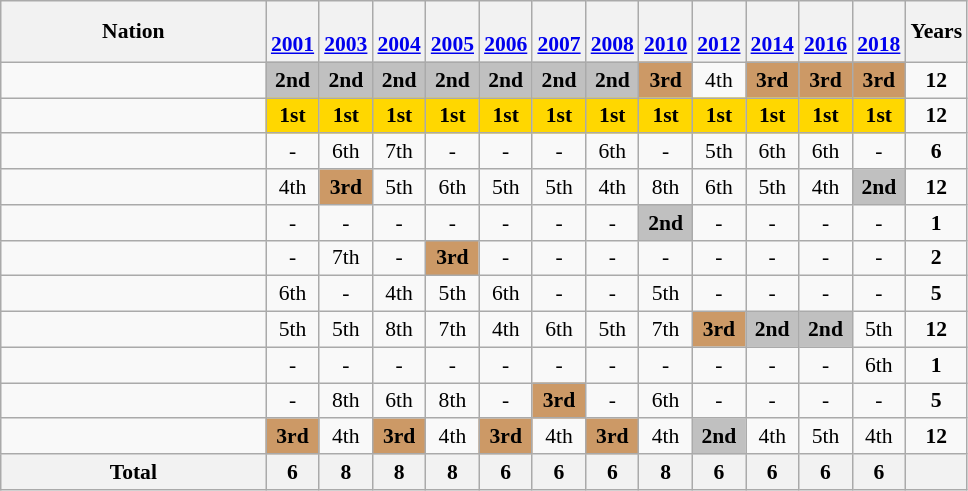<table class="wikitable" style="text-align:center; font-size:90%">
<tr>
<th width=170>Nation</th>
<th><br><a href='#'>2001</a></th>
<th><br><a href='#'>2003</a></th>
<th><br><a href='#'>2004</a></th>
<th><br><a href='#'>2005</a></th>
<th><br><a href='#'>2006</a></th>
<th><br><a href='#'>2007</a></th>
<th><br><a href='#'>2008</a></th>
<th><br><a href='#'>2010</a></th>
<th><br><a href='#'>2012</a></th>
<th><br><a href='#'>2014</a></th>
<th><br><a href='#'>2016</a></th>
<th><br><a href='#'>2018</a></th>
<th>Years</th>
</tr>
<tr>
<td align=left></td>
<td bgcolor=silver><strong>2nd</strong></td>
<td bgcolor=silver><strong>2nd</strong></td>
<td bgcolor=silver><strong>2nd</strong></td>
<td bgcolor=silver><strong>2nd</strong></td>
<td bgcolor=silver><strong>2nd</strong></td>
<td bgcolor=silver><strong>2nd</strong></td>
<td bgcolor=silver><strong>2nd</strong></td>
<td bgcolor=#cc9966><strong>3rd</strong></td>
<td>4th</td>
<td bgcolor=#cc9966><strong>3rd</strong></td>
<td bgcolor=#cc9966><strong>3rd</strong></td>
<td bgcolor=#cc9966><strong>3rd</strong></td>
<td><strong>12</strong></td>
</tr>
<tr>
<td align=left></td>
<td bgcolor=gold><strong>1st</strong></td>
<td bgcolor=gold><strong>1st</strong></td>
<td bgcolor=gold><strong>1st</strong></td>
<td bgcolor=gold><strong>1st</strong></td>
<td bgcolor=gold><strong>1st</strong></td>
<td bgcolor=gold><strong>1st</strong></td>
<td bgcolor=gold><strong>1st</strong></td>
<td bgcolor=gold><strong>1st</strong></td>
<td bgcolor=gold><strong>1st</strong></td>
<td bgcolor=gold><strong>1st</strong></td>
<td bgcolor=gold><strong>1st</strong></td>
<td bgcolor=gold><strong>1st</strong></td>
<td><strong>12</strong></td>
</tr>
<tr>
<td align=left></td>
<td>-</td>
<td>6th</td>
<td>7th</td>
<td>-</td>
<td>-</td>
<td>-</td>
<td>6th</td>
<td>-</td>
<td>5th</td>
<td>6th</td>
<td>6th</td>
<td>-</td>
<td><strong>6</strong></td>
</tr>
<tr>
<td align=left></td>
<td>4th</td>
<td bgcolor=#cc9966><strong>3rd</strong></td>
<td>5th</td>
<td>6th</td>
<td>5th</td>
<td>5th</td>
<td>4th</td>
<td>8th</td>
<td>6th</td>
<td>5th</td>
<td>4th</td>
<td bgcolor=silver><strong>2nd</strong></td>
<td><strong>12</strong></td>
</tr>
<tr>
<td align=left></td>
<td>-</td>
<td>-</td>
<td>-</td>
<td>-</td>
<td>-</td>
<td>-</td>
<td>-</td>
<td bgcolor=silver><strong>2nd</strong></td>
<td>-</td>
<td>-</td>
<td>-</td>
<td>-</td>
<td><strong>1</strong></td>
</tr>
<tr>
<td align=left></td>
<td>-</td>
<td>7th</td>
<td>-</td>
<td bgcolor=#cc9966><strong>3rd</strong></td>
<td>-</td>
<td>-</td>
<td>-</td>
<td>-</td>
<td>-</td>
<td>-</td>
<td>-</td>
<td>-</td>
<td><strong>2</strong></td>
</tr>
<tr>
<td align=left></td>
<td>6th</td>
<td>-</td>
<td>4th</td>
<td>5th</td>
<td>6th</td>
<td>-</td>
<td>-</td>
<td>5th</td>
<td>-</td>
<td>-</td>
<td>-</td>
<td>-</td>
<td><strong>5</strong></td>
</tr>
<tr>
<td align=left></td>
<td>5th</td>
<td>5th</td>
<td>8th</td>
<td>7th</td>
<td>4th</td>
<td>6th</td>
<td>5th</td>
<td>7th</td>
<td bgcolor=#cc9966><strong>3rd</strong></td>
<td bgcolor=silver><strong>2nd</strong></td>
<td bgcolor=silver><strong>2nd</strong></td>
<td>5th</td>
<td><strong>12</strong></td>
</tr>
<tr>
<td align=left></td>
<td>-</td>
<td>-</td>
<td>-</td>
<td>-</td>
<td>-</td>
<td>-</td>
<td>-</td>
<td>-</td>
<td>-</td>
<td>-</td>
<td>-</td>
<td>6th</td>
<td><strong>1</strong></td>
</tr>
<tr>
<td align=left></td>
<td>-</td>
<td>8th</td>
<td>6th</td>
<td>8th</td>
<td>-</td>
<td bgcolor=#cc9966><strong>3rd</strong></td>
<td>-</td>
<td>6th</td>
<td>-</td>
<td>-</td>
<td>-</td>
<td>-</td>
<td><strong>5</strong></td>
</tr>
<tr>
<td align=left></td>
<td bgcolor=#cc9966><strong>3rd</strong></td>
<td>4th</td>
<td bgcolor=#cc9966><strong>3rd</strong></td>
<td>4th</td>
<td bgcolor=#cc9966><strong>3rd</strong></td>
<td>4th</td>
<td bgcolor=#cc9966><strong>3rd</strong></td>
<td>4th</td>
<td bgcolor=silver><strong>2nd</strong></td>
<td>4th</td>
<td>5th</td>
<td>4th</td>
<td><strong>12</strong></td>
</tr>
<tr>
<th>Total</th>
<th>6</th>
<th>8</th>
<th>8</th>
<th>8</th>
<th>6</th>
<th>6</th>
<th>6</th>
<th>8</th>
<th>6</th>
<th>6</th>
<th>6</th>
<th>6</th>
<th></th>
</tr>
</table>
